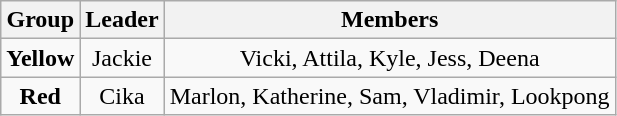<table class="wikitable" style="text-align:center;">
<tr>
<th>Group</th>
<th>Leader</th>
<th>Members</th>
</tr>
<tr>
<td><strong>Yellow</strong></td>
<td>Jackie</td>
<td>Vicki, Attila, Kyle, Jess, Deena</td>
</tr>
<tr>
<td><strong>Red</strong></td>
<td>Cika</td>
<td>Marlon, Katherine, Sam, Vladimir, Lookpong</td>
</tr>
</table>
